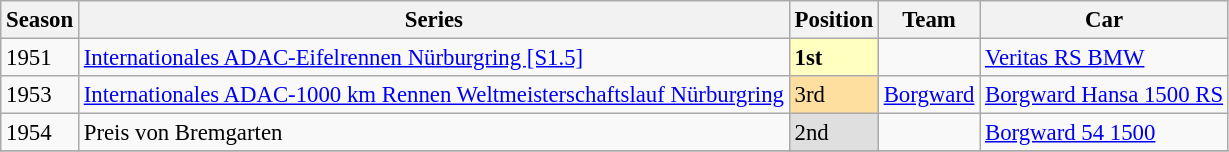<table class="wikitable" style="font-size: 95%;">
<tr>
<th>Season</th>
<th>Series</th>
<th>Position</th>
<th>Team</th>
<th>Car</th>
</tr>
<tr>
<td>1951</td>
<td><a href='#'>Internationales ADAC-Eifelrennen Nürburgring [S1.5]</a>  </td>
<td style="background:#ffffbf;"><strong>1st</strong></td>
<td></td>
<td><a href='#'>Veritas RS BMW</a></td>
</tr>
<tr>
<td>1953</td>
<td><a href='#'>Internationales ADAC-1000 km Rennen Weltmeisterschaftslauf Nürburgring</a>  </td>
<td style="background:#ffdf9f;">3rd</td>
<td><a href='#'>Borgward</a></td>
<td><a href='#'>Borgward Hansa 1500 RS</a></td>
</tr>
<tr>
<td>1954</td>
<td>Preis von Bremgarten  </td>
<td style="background:#dfdfdf;">2nd</td>
<td></td>
<td><a href='#'>Borgward 54 1500</a></td>
</tr>
<tr>
</tr>
</table>
